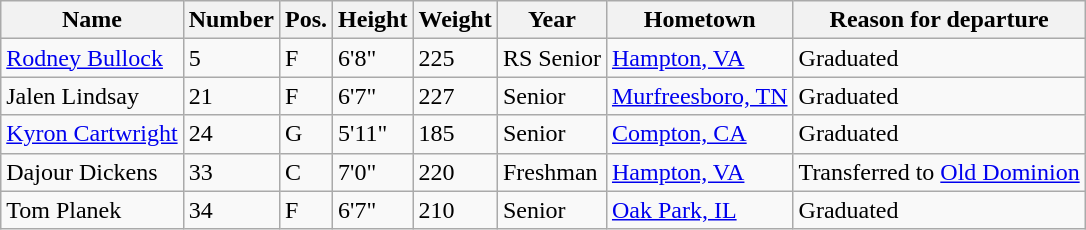<table class="wikitable sortable" border="1">
<tr>
<th>Name</th>
<th>Number</th>
<th>Pos.</th>
<th>Height</th>
<th>Weight</th>
<th>Year</th>
<th>Hometown</th>
<th class="unsortable">Reason for departure</th>
</tr>
<tr>
<td><a href='#'>Rodney Bullock</a></td>
<td>5</td>
<td>F</td>
<td>6'8"</td>
<td>225</td>
<td>RS Senior</td>
<td><a href='#'>Hampton, VA</a></td>
<td>Graduated</td>
</tr>
<tr>
<td>Jalen Lindsay</td>
<td>21</td>
<td>F</td>
<td>6'7"</td>
<td>227</td>
<td>Senior</td>
<td><a href='#'>Murfreesboro, TN</a></td>
<td>Graduated</td>
</tr>
<tr>
<td><a href='#'>Kyron Cartwright</a></td>
<td>24</td>
<td>G</td>
<td>5'11"</td>
<td>185</td>
<td>Senior</td>
<td><a href='#'>Compton, CA</a></td>
<td>Graduated</td>
</tr>
<tr>
<td>Dajour Dickens</td>
<td>33</td>
<td>C</td>
<td>7'0"</td>
<td>220</td>
<td>Freshman</td>
<td><a href='#'>Hampton, VA</a></td>
<td>Transferred to <a href='#'>Old Dominion</a></td>
</tr>
<tr>
<td>Tom Planek</td>
<td>34</td>
<td>F</td>
<td>6'7"</td>
<td>210</td>
<td>Senior</td>
<td><a href='#'>Oak Park, IL</a></td>
<td>Graduated</td>
</tr>
</table>
